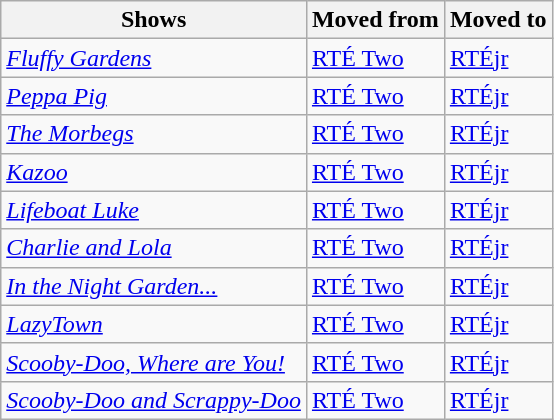<table class="wikitable">
<tr>
<th>Shows</th>
<th>Moved from</th>
<th>Moved to</th>
</tr>
<tr>
<td><em><a href='#'>Fluffy Gardens</a></em></td>
<td><a href='#'>RTÉ Two</a></td>
<td><a href='#'>RTÉjr</a></td>
</tr>
<tr>
<td><em><a href='#'>Peppa Pig</a></em></td>
<td><a href='#'>RTÉ Two</a></td>
<td><a href='#'>RTÉjr</a></td>
</tr>
<tr>
<td><em><a href='#'>The Morbegs</a></em></td>
<td><a href='#'>RTÉ Two</a></td>
<td><a href='#'>RTÉjr</a></td>
</tr>
<tr>
<td><em><a href='#'>Kazoo</a></em></td>
<td><a href='#'>RTÉ Two</a></td>
<td><a href='#'>RTÉjr</a></td>
</tr>
<tr>
<td><em><a href='#'>Lifeboat Luke</a></em></td>
<td><a href='#'>RTÉ Two</a></td>
<td><a href='#'>RTÉjr</a></td>
</tr>
<tr>
<td><em><a href='#'>Charlie and Lola</a></em></td>
<td><a href='#'>RTÉ Two</a></td>
<td><a href='#'>RTÉjr</a></td>
</tr>
<tr>
<td><em><a href='#'>In the Night Garden...</a></em></td>
<td><a href='#'>RTÉ Two</a></td>
<td><a href='#'>RTÉjr</a></td>
</tr>
<tr>
<td><em><a href='#'>LazyTown</a></em></td>
<td><a href='#'>RTÉ Two</a></td>
<td><a href='#'>RTÉjr</a></td>
</tr>
<tr>
<td><em><a href='#'>Scooby-Doo, Where are You!</a></em></td>
<td><a href='#'>RTÉ Two</a></td>
<td><a href='#'>RTÉjr</a></td>
</tr>
<tr>
<td><em><a href='#'>Scooby-Doo and Scrappy-Doo</a></em></td>
<td><a href='#'>RTÉ Two</a></td>
<td><a href='#'>RTÉjr</a></td>
</tr>
</table>
